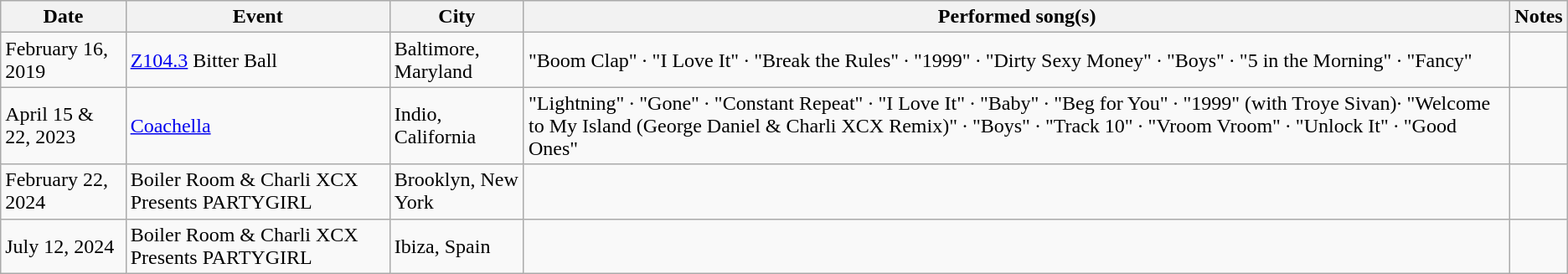<table class="wikitable">
<tr>
<th>Date</th>
<th>Event</th>
<th>City</th>
<th>Performed song(s)</th>
<th>Notes</th>
</tr>
<tr>
<td>February 16, 2019</td>
<td><a href='#'>Z104.3</a> Bitter Ball</td>
<td>Baltimore, Maryland</td>
<td>"Boom Clap" · "I Love It" · "Break the Rules" · "1999" · "Dirty Sexy Money" · "Boys" · "5 in the Morning" · "Fancy"</td>
<td></td>
</tr>
<tr>
<td>April 15 & 22, 2023</td>
<td><a href='#'>Coachella</a></td>
<td>Indio, California</td>
<td>"Lightning" · "Gone" · "Constant Repeat" · "I Love It" · "Baby" · "Beg for You" · "1999" (with Troye Sivan)· "Welcome to My Island (George Daniel & Charli XCX Remix)" · "Boys" · "Track 10" · "Vroom Vroom" · "Unlock It" · "Good Ones"</td>
<td></td>
</tr>
<tr>
<td>February 22, 2024</td>
<td>Boiler Room & Charli XCX Presents PARTYGIRL</td>
<td>Brooklyn, New York</td>
<td></td>
<td></td>
</tr>
<tr>
<td>July 12, 2024</td>
<td>Boiler Room & Charli XCX Presents PARTYGIRL</td>
<td>Ibiza, Spain</td>
<td></td>
<td></td>
</tr>
</table>
